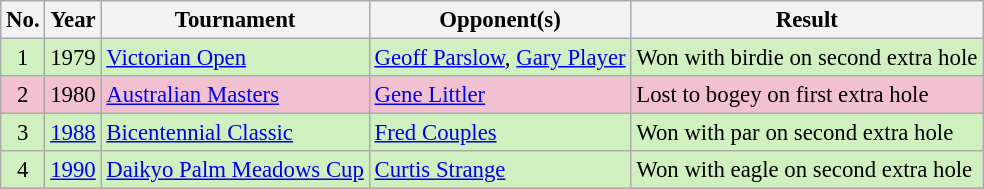<table class="wikitable" style="font-size:95%;">
<tr>
<th>No.</th>
<th>Year</th>
<th>Tournament</th>
<th>Opponent(s)</th>
<th>Result</th>
</tr>
<tr style="background:#D0F0C0;">
<td align=center>1</td>
<td>1979</td>
<td><a href='#'>Victorian Open</a></td>
<td> <a href='#'>Geoff Parslow</a>,  <a href='#'>Gary Player</a></td>
<td>Won with birdie on second extra hole</td>
</tr>
<tr style="background:#F2C1D1;">
<td align=center>2</td>
<td>1980</td>
<td><a href='#'>Australian Masters</a></td>
<td> <a href='#'>Gene Littler</a></td>
<td>Lost to bogey on first extra hole</td>
</tr>
<tr style="background:#D0F0C0;">
<td align=center>3</td>
<td><a href='#'>1988</a></td>
<td><a href='#'>Bicentennial Classic</a></td>
<td> <a href='#'>Fred Couples</a></td>
<td>Won with par on second extra hole</td>
</tr>
<tr style="background:#D0F0C0;">
<td align=center>4</td>
<td><a href='#'>1990</a></td>
<td><a href='#'>Daikyo Palm Meadows Cup</a></td>
<td> <a href='#'>Curtis Strange</a></td>
<td>Won with eagle on second extra hole</td>
</tr>
</table>
